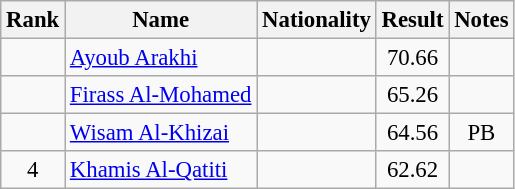<table class="wikitable sortable" style="text-align:center;font-size:95%">
<tr>
<th>Rank</th>
<th>Name</th>
<th>Nationality</th>
<th>Result</th>
<th>Notes</th>
</tr>
<tr>
<td></td>
<td align=left><a href='#'>Ayoub Arakhi</a></td>
<td align=left></td>
<td>70.66</td>
<td></td>
</tr>
<tr>
<td></td>
<td align=left><a href='#'>Firass Al-Mohamed</a></td>
<td align=left></td>
<td>65.26</td>
<td></td>
</tr>
<tr>
<td></td>
<td align=left><a href='#'>Wisam Al-Khizai</a></td>
<td align=left></td>
<td>64.56</td>
<td>PB</td>
</tr>
<tr>
<td>4</td>
<td align=left><a href='#'>Khamis Al-Qatiti</a></td>
<td align=left></td>
<td>62.62</td>
<td></td>
</tr>
</table>
